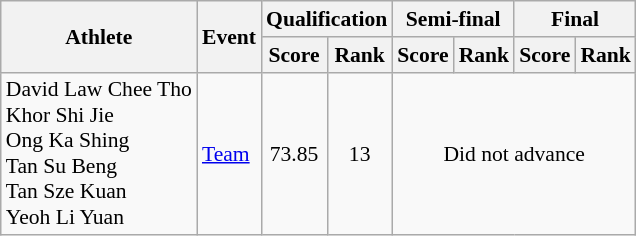<table class="wikitable" style="font-size:90%;text-align:center">
<tr>
<th rowspan="2">Athlete</th>
<th rowspan="2">Event</th>
<th colspan="2">Qualification</th>
<th colspan="2">Semi-final</th>
<th colspan="2">Final</th>
</tr>
<tr>
<th>Score</th>
<th>Rank</th>
<th>Score</th>
<th>Rank</th>
<th>Score</th>
<th>Rank</th>
</tr>
<tr>
<td align="left">David Law Chee Tho<br>Khor Shi Jie<br>Ong Ka Shing<br>Tan Su Beng<br>Tan Sze Kuan<br>Yeoh Li Yuan</td>
<td align="left"><a href='#'>Team</a></td>
<td>73.85</td>
<td>13</td>
<td colspan="4">Did not advance</td>
</tr>
</table>
